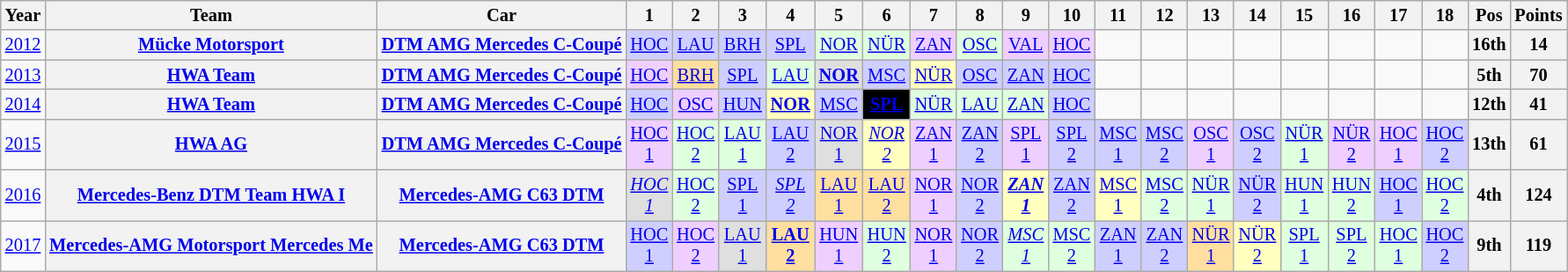<table class="wikitable" style="text-align:center; font-size:85%">
<tr>
<th>Year</th>
<th>Team</th>
<th>Car</th>
<th>1</th>
<th>2</th>
<th>3</th>
<th>4</th>
<th>5</th>
<th>6</th>
<th>7</th>
<th>8</th>
<th>9</th>
<th>10</th>
<th>11</th>
<th>12</th>
<th>13</th>
<th>14</th>
<th>15</th>
<th>16</th>
<th>17</th>
<th>18</th>
<th>Pos</th>
<th>Points</th>
</tr>
<tr>
<td><a href='#'>2012</a></td>
<th nowrap><a href='#'>Mücke Motorsport</a></th>
<th nowrap><a href='#'>DTM AMG Mercedes C-Coupé</a></th>
<td style="background:#CFCFFF;"><a href='#'>HOC</a><br></td>
<td style="background:#CFCFFF;"><a href='#'>LAU</a><br></td>
<td style="background:#CFCFFF;"><a href='#'>BRH</a><br></td>
<td style="background:#CFCFFF;"><a href='#'>SPL</a><br></td>
<td style="background:#dfffdf;"><a href='#'>NOR</a><br></td>
<td style="background:#dfffdf;"><a href='#'>NÜR</a><br></td>
<td style="background:#EFCFFF;"><a href='#'>ZAN</a><br></td>
<td style="background:#dfffdf;"><a href='#'>OSC</a><br></td>
<td style="background:#EFCFFF;"><a href='#'>VAL</a><br></td>
<td style="background:#EFCFFF;"><a href='#'>HOC</a><br></td>
<td></td>
<td></td>
<td></td>
<td></td>
<td></td>
<td></td>
<td></td>
<td></td>
<th>16th</th>
<th>14</th>
</tr>
<tr>
<td><a href='#'>2013</a></td>
<th nowrap><a href='#'>HWA Team</a></th>
<th nowrap><a href='#'>DTM AMG Mercedes C-Coupé</a></th>
<td style="background:#EFCFFF;"><a href='#'>HOC</a><br></td>
<td style="background:#FFDF9F;"><a href='#'>BRH</a><br></td>
<td style="background:#CFCFFF;"><a href='#'>SPL</a><br></td>
<td style="background:#DFFFDF;"><a href='#'>LAU</a><br></td>
<td style="background:#DFDFDF;"><strong><a href='#'>NOR</a></strong><br></td>
<td style="background:#CFCFFF;"><a href='#'>MSC</a><br></td>
<td style="background:#FFFFBF;"><a href='#'>NÜR</a><br></td>
<td style="background:#CFCFFF;"><a href='#'>OSC</a><br></td>
<td style="background:#CFCFFF;"><a href='#'>ZAN</a><br></td>
<td style="background:#CFCFFF;"><a href='#'>HOC</a><br></td>
<td></td>
<td></td>
<td></td>
<td></td>
<td></td>
<td></td>
<td></td>
<td></td>
<th>5th</th>
<th>70</th>
</tr>
<tr>
<td><a href='#'>2014</a></td>
<th nowrap><a href='#'>HWA Team</a></th>
<th nowrap><a href='#'>DTM AMG Mercedes C-Coupé</a></th>
<td style="background:#CFCFFF;"><a href='#'>HOC</a><br></td>
<td style="background:#EFCFFF;"><a href='#'>OSC</a><br></td>
<td style="background:#CFCFFF;"><a href='#'>HUN</a><br></td>
<td style="background:#FFFFBF;"><strong><a href='#'>NOR</a></strong><br></td>
<td style="background:#CFCFFF;"><a href='#'>MSC</a><br></td>
<td style="background:#000000; color:white"><strong><a href='#'><span>SPL</span></a></strong><br></td>
<td style="background:#DFFFDF;"><a href='#'>NÜR</a><br></td>
<td style="background:#DFFFDF;"><a href='#'>LAU</a><br></td>
<td style="background:#DFFFDF;"><a href='#'>ZAN</a><br></td>
<td style="background:#CFCFFF;"><a href='#'>HOC</a><br></td>
<td></td>
<td></td>
<td></td>
<td></td>
<td></td>
<td></td>
<td></td>
<td></td>
<th>12th</th>
<th>41</th>
</tr>
<tr>
<td><a href='#'>2015</a></td>
<th nowrap><a href='#'>HWA AG</a></th>
<th nowrap><a href='#'>DTM AMG Mercedes C-Coupé</a></th>
<td style="background:#EFCFFF;"><a href='#'>HOC<br>1</a><br></td>
<td style="background:#DFFFDF;"><a href='#'>HOC<br>2</a><br></td>
<td style="background:#DFFFDF;"><a href='#'>LAU<br>1</a><br></td>
<td style="background:#CFCFFF;"><a href='#'>LAU<br>2</a><br></td>
<td style="background:#DFDFDF;"><a href='#'>NOR<br>1</a><br></td>
<td style="background:#FFFFBF;"><em><a href='#'>NOR<br>2</a></em><br></td>
<td style="background:#EFCFFF;"><a href='#'>ZAN<br>1</a><br></td>
<td style="background:#CFCFFF;"><a href='#'>ZAN<br>2</a><br></td>
<td style="background:#EFCFFF;"><a href='#'>SPL<br>1</a><br></td>
<td style="background:#CFCFFF;"><a href='#'>SPL<br>2</a><br></td>
<td style="background:#CFCFFF;"><a href='#'>MSC<br>1</a><br></td>
<td style="background:#CFCFFF;"><a href='#'>MSC<br>2</a><br></td>
<td style="background:#EFCFFF;"><a href='#'>OSC<br>1</a><br></td>
<td style="background:#CFCFFF;"><a href='#'>OSC<br>2</a><br></td>
<td style="background:#DFFFDF;"><a href='#'>NÜR<br>1</a><br></td>
<td style="background:#EFCFFF;"><a href='#'>NÜR<br>2</a><br></td>
<td style="background:#EFCFFF;"><a href='#'>HOC<br>1</a><br></td>
<td style="background:#CFCFFF;"><a href='#'>HOC<br>2</a><br></td>
<th>13th</th>
<th>61</th>
</tr>
<tr>
<td><a href='#'>2016</a></td>
<th nowrap><a href='#'>Mercedes-Benz DTM Team HWA I</a></th>
<th nowrap><a href='#'>Mercedes-AMG C63 DTM</a></th>
<td style="background:#DFDFDF;"><em><a href='#'>HOC<br>1</a></em><br></td>
<td style="background:#DFFFDF;"><a href='#'>HOC<br>2</a><br></td>
<td style="background:#CFCFFF;"><a href='#'>SPL<br>1</a><br></td>
<td style="background:#CFCFFF;"><em><a href='#'>SPL<br>2</a></em><br></td>
<td style="background:#FFDF9F;"><a href='#'>LAU<br>1</a><br></td>
<td style="background:#FFDF9F;"><a href='#'>LAU<br>2</a><br></td>
<td style="background:#EFCFFF;"><a href='#'>NOR<br>1</a><br></td>
<td style="background:#CFCFFF;"><a href='#'>NOR<br>2</a><br></td>
<td style="background:#FFFFBF;"><strong><em><a href='#'>ZAN<br>1</a></em></strong><br></td>
<td style="background:#CFCFFF;"><a href='#'>ZAN<br>2</a><br></td>
<td style="background:#FFFFBF;"><a href='#'>MSC<br>1</a><br></td>
<td style="background:#DFFFDF;"><a href='#'>MSC<br>2</a><br></td>
<td style="background:#DFFFDF;"><a href='#'>NÜR<br>1</a><br></td>
<td style="background:#CFCFFF;"><a href='#'>NÜR<br>2</a><br></td>
<td style="background:#DFFFDF;"><a href='#'>HUN<br>1</a><br></td>
<td style="background:#DFFFDF;"><a href='#'>HUN<br>2</a><br></td>
<td style="background:#CFCFFF;"><a href='#'>HOC<br>1</a><br></td>
<td style="background:#DFFFDF;"><a href='#'>HOC<br>2</a><br></td>
<th>4th</th>
<th>124</th>
</tr>
<tr>
<td><a href='#'>2017</a></td>
<th nowrap><a href='#'>Mercedes-AMG Motorsport Mercedes Me</a></th>
<th nowrap><a href='#'>Mercedes-AMG C63 DTM</a></th>
<td style="background:#CFCFFF;"><a href='#'>HOC<br>1</a><br></td>
<td style="background:#EFCFFF;"><a href='#'>HOC<br>2</a><br></td>
<td style="background:#DFDFDF;"><a href='#'>LAU<br>1</a><br></td>
<td style="background:#FFDF9F;"><strong><a href='#'>LAU<br>2</a></strong><br></td>
<td style="background:#EFCFFF;"><a href='#'>HUN<br>1</a><br></td>
<td style="background:#DFFFDF;"><a href='#'>HUN<br>2</a><br></td>
<td style="background:#EFCFFF;"><a href='#'>NOR<br>1</a><br></td>
<td style="background:#CFCFFF;"><a href='#'>NOR<br>2</a><br></td>
<td style="background:#DFFFDF;"><em><a href='#'>MSC<br>1</a></em><br></td>
<td style="background:#DFFFDF;"><a href='#'>MSC<br>2</a><br></td>
<td style="background:#CFCFFF;"><a href='#'>ZAN<br>1</a><br></td>
<td style="background:#CFCFFF;"><a href='#'>ZAN<br>2</a><br></td>
<td style="background:#FFDF9F;"><a href='#'>NÜR<br>1</a><br></td>
<td style="background:#FFFFBF;"><a href='#'>NÜR<br>2</a><br></td>
<td style="background:#DFFFDF;"><a href='#'>SPL<br>1</a><br></td>
<td style="background:#DFFFDF;"><a href='#'>SPL<br>2</a><br></td>
<td style="background:#DFFFDF;"><a href='#'>HOC<br>1</a><br></td>
<td style="background:#CFCFFF;"><a href='#'>HOC<br>2</a><br></td>
<th>9th</th>
<th>119</th>
</tr>
</table>
